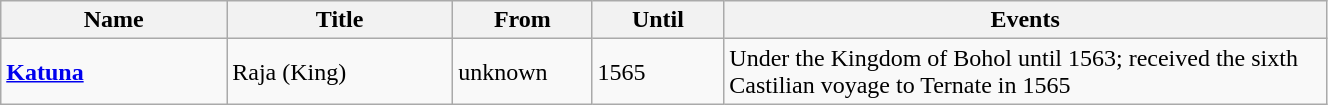<table class="wikitable" width="70%">
<tr>
<th width="12%">Name</th>
<th width="12%">Title</th>
<th width="7%">From</th>
<th width="7%">Until</th>
<th width="32%">Events</th>
</tr>
<tr>
<td><strong><a href='#'>Katuna</a></strong></td>
<td>Raja (King)</td>
<td>unknown</td>
<td>1565</td>
<td>Under the Kingdom of Bohol until 1563; received the sixth Castilian voyage to Ternate in 1565</td>
</tr>
</table>
